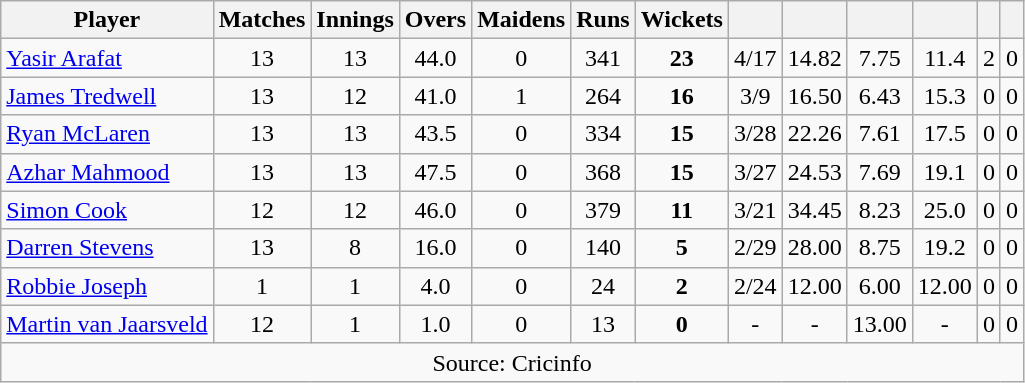<table class="wikitable" style="text-align:center">
<tr>
<th>Player</th>
<th>Matches</th>
<th>Innings</th>
<th>Overs</th>
<th>Maidens</th>
<th>Runs</th>
<th>Wickets</th>
<th></th>
<th></th>
<th></th>
<th></th>
<th></th>
<th></th>
</tr>
<tr>
<td align="left"><a href='#'>Yasir Arafat</a></td>
<td>13</td>
<td>13</td>
<td>44.0</td>
<td>0</td>
<td>341</td>
<td><strong>23</strong></td>
<td>4/17</td>
<td>14.82</td>
<td>7.75</td>
<td>11.4</td>
<td>2</td>
<td>0</td>
</tr>
<tr>
<td align="left"><a href='#'>James Tredwell</a></td>
<td>13</td>
<td>12</td>
<td>41.0</td>
<td>1</td>
<td>264</td>
<td><strong>16</strong></td>
<td>3/9</td>
<td>16.50</td>
<td>6.43</td>
<td>15.3</td>
<td>0</td>
<td>0</td>
</tr>
<tr>
<td align="left"><a href='#'>Ryan McLaren</a></td>
<td>13</td>
<td>13</td>
<td>43.5</td>
<td>0</td>
<td>334</td>
<td><strong>15</strong></td>
<td>3/28</td>
<td>22.26</td>
<td>7.61</td>
<td>17.5</td>
<td>0</td>
<td>0</td>
</tr>
<tr>
<td align="left"><a href='#'>Azhar Mahmood</a></td>
<td>13</td>
<td>13</td>
<td>47.5</td>
<td>0</td>
<td>368</td>
<td><strong>15</strong></td>
<td>3/27</td>
<td>24.53</td>
<td>7.69</td>
<td>19.1</td>
<td>0</td>
<td>0</td>
</tr>
<tr>
<td align="left"><a href='#'>Simon Cook</a></td>
<td>12</td>
<td>12</td>
<td>46.0</td>
<td>0</td>
<td>379</td>
<td><strong>11</strong></td>
<td>3/21</td>
<td>34.45</td>
<td>8.23</td>
<td>25.0</td>
<td>0</td>
<td>0</td>
</tr>
<tr>
<td align="left"><a href='#'>Darren Stevens</a></td>
<td>13</td>
<td>8</td>
<td>16.0</td>
<td>0</td>
<td>140</td>
<td><strong>5</strong></td>
<td>2/29</td>
<td>28.00</td>
<td>8.75</td>
<td>19.2</td>
<td>0</td>
<td>0</td>
</tr>
<tr>
<td align="left"><a href='#'>Robbie Joseph</a></td>
<td>1</td>
<td>1</td>
<td>4.0</td>
<td>0</td>
<td>24</td>
<td><strong>2</strong></td>
<td>2/24</td>
<td>12.00</td>
<td>6.00</td>
<td>12.00</td>
<td>0</td>
<td>0</td>
</tr>
<tr>
<td align="left"><a href='#'>Martin van Jaarsveld</a></td>
<td>12</td>
<td>1</td>
<td>1.0</td>
<td>0</td>
<td>13</td>
<td><strong>0</strong></td>
<td>-</td>
<td>-</td>
<td>13.00</td>
<td>-</td>
<td>0</td>
<td>0</td>
</tr>
<tr>
<td colspan="14">Source: Cricinfo</td>
</tr>
</table>
